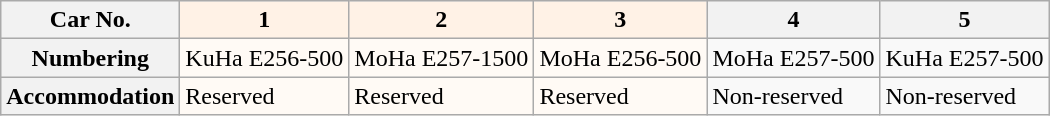<table class="wikitable">
<tr>
<th>Car No.</th>
<th style="background: #FFF2E6">1</th>
<th style="background: #FFF2E6">2</th>
<th style="background: #FFF2E6">3</th>
<th>4</th>
<th>5</th>
</tr>
<tr>
<th>Numbering</th>
<td style="background: #FFFAF5">KuHa E256-500</td>
<td style="background: #FFFAF5">MoHa E257-1500</td>
<td style="background: #FFFAF5">MoHa E256-500</td>
<td>MoHa E257-500</td>
<td>KuHa E257-500</td>
</tr>
<tr>
<th>Accommodation</th>
<td style="background: #FFFAF5">Reserved</td>
<td style="background: #FFFAF5">Reserved</td>
<td style="background: #FFFAF5">Reserved</td>
<td>Non-reserved</td>
<td>Non-reserved</td>
</tr>
</table>
